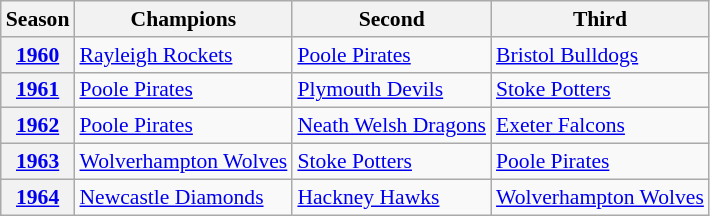<table class="wikitable" style="font-size: 90%">
<tr>
<th>Season</th>
<th>Champions</th>
<th>Second</th>
<th>Third</th>
</tr>
<tr>
<th><a href='#'>1960</a></th>
<td><a href='#'>Rayleigh Rockets</a></td>
<td><a href='#'>Poole Pirates</a></td>
<td><a href='#'>Bristol Bulldogs</a></td>
</tr>
<tr>
<th><a href='#'>1961</a></th>
<td><a href='#'>Poole Pirates</a></td>
<td><a href='#'>Plymouth Devils</a></td>
<td><a href='#'>Stoke Potters</a></td>
</tr>
<tr>
<th><a href='#'>1962</a></th>
<td><a href='#'>Poole Pirates</a></td>
<td><a href='#'>Neath Welsh Dragons</a></td>
<td><a href='#'>Exeter Falcons</a></td>
</tr>
<tr>
<th><a href='#'>1963</a></th>
<td><a href='#'>Wolverhampton Wolves</a></td>
<td><a href='#'>Stoke Potters</a></td>
<td><a href='#'>Poole Pirates</a></td>
</tr>
<tr>
<th><a href='#'>1964</a></th>
<td><a href='#'>Newcastle Diamonds</a></td>
<td><a href='#'>Hackney Hawks</a></td>
<td><a href='#'>Wolverhampton Wolves</a></td>
</tr>
</table>
